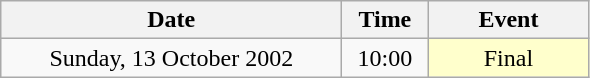<table class = "wikitable" style="text-align:center;">
<tr>
<th width=220>Date</th>
<th width=50>Time</th>
<th width=100>Event</th>
</tr>
<tr>
<td>Sunday, 13 October 2002</td>
<td>10:00</td>
<td bgcolor=ffffcc>Final</td>
</tr>
</table>
